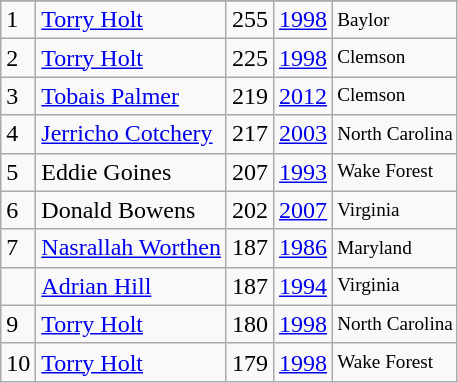<table class="wikitable">
<tr>
</tr>
<tr>
<td>1</td>
<td><a href='#'>Torry Holt</a></td>
<td>255</td>
<td><a href='#'>1998</a></td>
<td style="font-size:80%;">Baylor</td>
</tr>
<tr>
<td>2</td>
<td><a href='#'>Torry Holt</a></td>
<td>225</td>
<td><a href='#'>1998</a></td>
<td style="font-size:80%;">Clemson</td>
</tr>
<tr>
<td>3</td>
<td><a href='#'>Tobais Palmer</a></td>
<td>219</td>
<td><a href='#'>2012</a></td>
<td style="font-size:80%;">Clemson</td>
</tr>
<tr>
<td>4</td>
<td><a href='#'>Jerricho Cotchery</a></td>
<td>217</td>
<td><a href='#'>2003</a></td>
<td style="font-size:80%;">North Carolina</td>
</tr>
<tr>
<td>5</td>
<td>Eddie Goines</td>
<td>207</td>
<td><a href='#'>1993</a></td>
<td style="font-size:80%;">Wake Forest</td>
</tr>
<tr>
<td>6</td>
<td>Donald Bowens</td>
<td>202</td>
<td><a href='#'>2007</a></td>
<td style="font-size:80%;">Virginia</td>
</tr>
<tr>
<td>7</td>
<td><a href='#'>Nasrallah Worthen</a></td>
<td>187</td>
<td><a href='#'>1986</a></td>
<td style="font-size:80%;">Maryland</td>
</tr>
<tr>
<td></td>
<td><a href='#'>Adrian Hill</a></td>
<td>187</td>
<td><a href='#'>1994</a></td>
<td style="font-size:80%;">Virginia</td>
</tr>
<tr>
<td>9</td>
<td><a href='#'>Torry Holt</a></td>
<td>180</td>
<td><a href='#'>1998</a></td>
<td style="font-size:80%;">North Carolina</td>
</tr>
<tr>
<td>10</td>
<td><a href='#'>Torry Holt</a></td>
<td>179</td>
<td><a href='#'>1998</a></td>
<td style="font-size:80%;">Wake Forest</td>
</tr>
</table>
